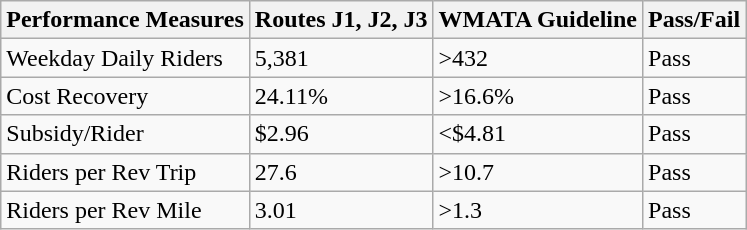<table class="wikitable">
<tr>
<th>Performance Measures</th>
<th>Routes J1, J2, J3</th>
<th>WMATA Guideline</th>
<th>Pass/Fail</th>
</tr>
<tr>
<td>Weekday Daily Riders</td>
<td>5,381</td>
<td>>432</td>
<td>Pass</td>
</tr>
<tr>
<td>Cost Recovery</td>
<td>24.11%</td>
<td>>16.6%</td>
<td>Pass</td>
</tr>
<tr>
<td>Subsidy/Rider</td>
<td>$2.96</td>
<td><$4.81</td>
<td>Pass</td>
</tr>
<tr>
<td>Riders per Rev Trip</td>
<td>27.6</td>
<td>>10.7</td>
<td>Pass</td>
</tr>
<tr>
<td>Riders per Rev Mile</td>
<td>3.01</td>
<td>>1.3</td>
<td>Pass</td>
</tr>
</table>
